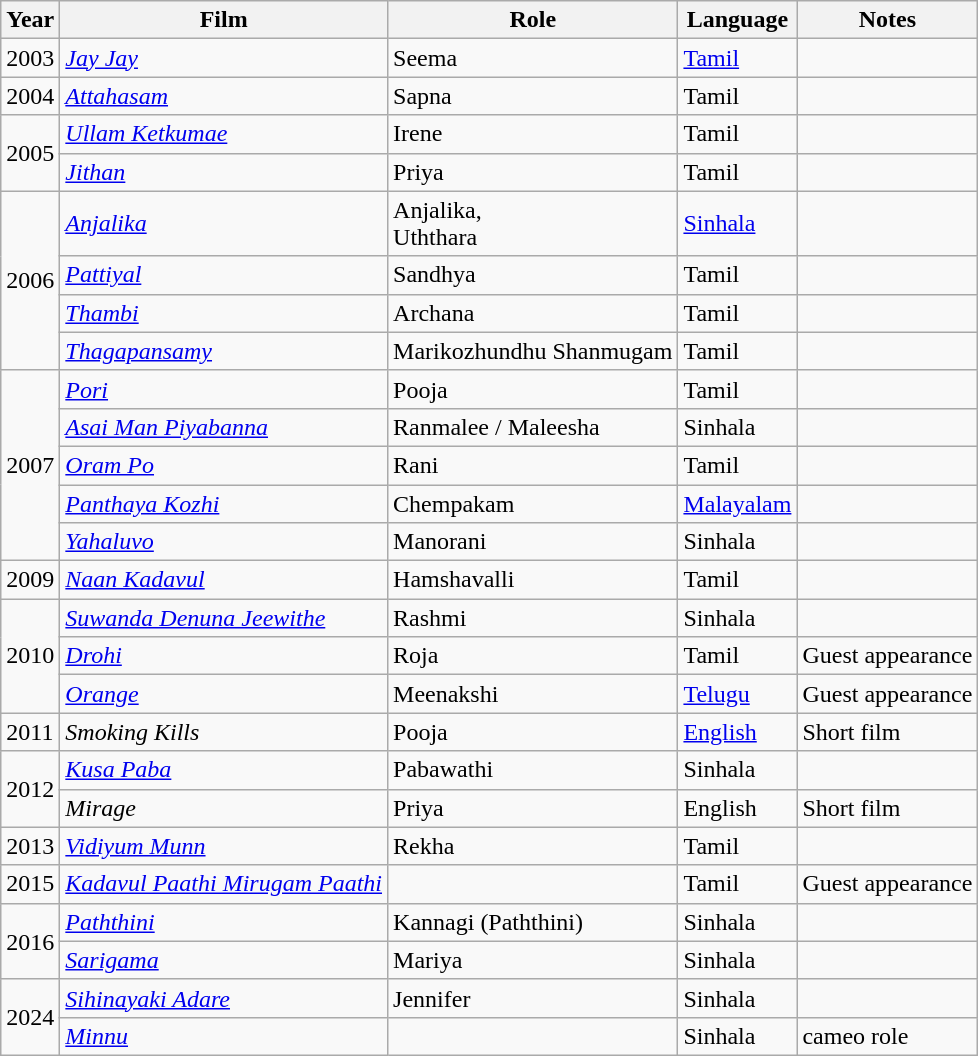<table class="wikitable sortable">
<tr>
<th>Year</th>
<th>Film</th>
<th>Role</th>
<th>Language</th>
<th class="unsortable">Notes</th>
</tr>
<tr>
<td>2003</td>
<td><em><a href='#'>Jay Jay</a></em></td>
<td>Seema</td>
<td><a href='#'>Tamil</a></td>
<td></td>
</tr>
<tr>
<td>2004</td>
<td><em><a href='#'>Attahasam</a></em></td>
<td>Sapna</td>
<td>Tamil</td>
<td></td>
</tr>
<tr>
<td rowspan="2">2005</td>
<td><em><a href='#'>Ullam Ketkumae</a></em></td>
<td>Irene</td>
<td>Tamil</td>
<td></td>
</tr>
<tr>
<td><em><a href='#'>Jithan</a></em></td>
<td>Priya</td>
<td>Tamil</td>
<td></td>
</tr>
<tr>
<td rowspan="4">2006</td>
<td><em><a href='#'>Anjalika</a></em></td>
<td>Anjalika,<br>Uththara</td>
<td><a href='#'>Sinhala</a></td>
<td></td>
</tr>
<tr>
<td><em><a href='#'>Pattiyal</a></em></td>
<td>Sandhya</td>
<td>Tamil</td>
<td></td>
</tr>
<tr>
<td><em><a href='#'>Thambi</a></em></td>
<td>Archana</td>
<td>Tamil</td>
<td></td>
</tr>
<tr>
<td><em><a href='#'>Thagapansamy</a></em></td>
<td>Marikozhundhu Shanmugam</td>
<td>Tamil</td>
<td></td>
</tr>
<tr>
<td rowspan="5">2007</td>
<td><em><a href='#'>Pori</a></em></td>
<td>Pooja</td>
<td>Tamil</td>
<td></td>
</tr>
<tr>
<td><em><a href='#'>Asai Man Piyabanna</a></em></td>
<td>Ranmalee / Maleesha</td>
<td>Sinhala</td>
<td></td>
</tr>
<tr>
<td><em><a href='#'>Oram Po</a></em></td>
<td>Rani</td>
<td>Tamil</td>
<td></td>
</tr>
<tr>
<td><em><a href='#'>Panthaya Kozhi</a></em></td>
<td>Chempakam</td>
<td><a href='#'>Malayalam</a></td>
<td></td>
</tr>
<tr>
<td><em><a href='#'>Yahaluvo</a></em></td>
<td>Manorani</td>
<td>Sinhala</td>
<td></td>
</tr>
<tr>
<td>2009</td>
<td><em><a href='#'>Naan Kadavul</a></em></td>
<td>Hamshavalli</td>
<td>Tamil</td>
<td></td>
</tr>
<tr>
<td rowspan="3">2010</td>
<td><em><a href='#'>Suwanda Denuna Jeewithe</a></em></td>
<td>Rashmi</td>
<td>Sinhala</td>
<td></td>
</tr>
<tr>
<td><em><a href='#'>Drohi</a></em></td>
<td>Roja</td>
<td>Tamil</td>
<td>Guest appearance</td>
</tr>
<tr>
<td><em><a href='#'>Orange</a></em></td>
<td>Meenakshi</td>
<td><a href='#'>Telugu</a></td>
<td>Guest appearance</td>
</tr>
<tr>
<td>2011</td>
<td><em>Smoking Kills</em></td>
<td>Pooja</td>
<td><a href='#'>English</a></td>
<td>Short film</td>
</tr>
<tr>
<td rowspan="2">2012</td>
<td><em><a href='#'>Kusa Paba</a></em></td>
<td>Pabawathi</td>
<td>Sinhala</td>
<td></td>
</tr>
<tr>
<td><em>Mirage</em></td>
<td>Priya</td>
<td>English</td>
<td>Short film</td>
</tr>
<tr>
<td>2013</td>
<td><em><a href='#'>Vidiyum Munn</a></em></td>
<td>Rekha</td>
<td>Tamil</td>
<td></td>
</tr>
<tr>
<td>2015</td>
<td><em><a href='#'>Kadavul Paathi Mirugam Paathi</a></em></td>
<td></td>
<td>Tamil</td>
<td>Guest appearance</td>
</tr>
<tr>
<td rowspan="2">2016</td>
<td><em><a href='#'>Paththini</a></em></td>
<td>Kannagi (Paththini)</td>
<td>Sinhala</td>
<td></td>
</tr>
<tr>
<td><em><a href='#'>Sarigama</a></em></td>
<td>Mariya</td>
<td>Sinhala</td>
<td></td>
</tr>
<tr>
<td rowspan="2">2024</td>
<td><em><a href='#'>Sihinayaki Adare</a></em></td>
<td>Jennifer</td>
<td>Sinhala</td>
<td></td>
</tr>
<tr>
<td><em><a href='#'>Minnu</a></em></td>
<td></td>
<td>Sinhala</td>
<td>cameo role</td>
</tr>
</table>
